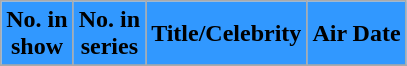<table class="wikitable plainrowheaders">
<tr style="color:black">
<th style="background: #3198FF;">No. in <br>show</th>
<th style="background: #3198FF;">No. in <br>series</th>
<th style="background: #3198FF;">Title/Celebrity</th>
<th style="background: #3198FF;">Air Date</th>
</tr>
<tr>
</tr>
</table>
